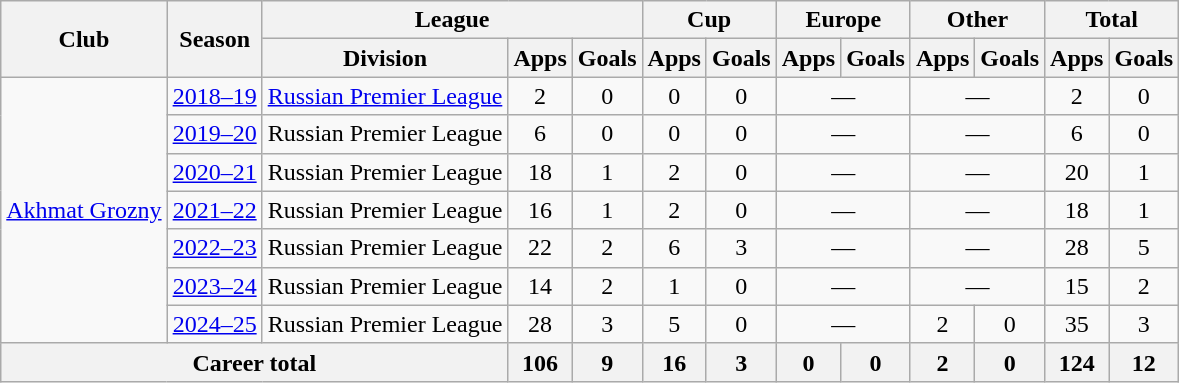<table class="wikitable" style="text-align: center;">
<tr>
<th rowspan="2">Club</th>
<th rowspan="2">Season</th>
<th colspan="3">League</th>
<th colspan="2">Cup</th>
<th colspan="2">Europe</th>
<th colspan="2">Other</th>
<th colspan="2">Total</th>
</tr>
<tr>
<th>Division</th>
<th>Apps</th>
<th>Goals</th>
<th>Apps</th>
<th>Goals</th>
<th>Apps</th>
<th>Goals</th>
<th>Apps</th>
<th>Goals</th>
<th>Apps</th>
<th>Goals</th>
</tr>
<tr>
<td rowspan="7"><a href='#'>Akhmat Grozny</a></td>
<td><a href='#'>2018–19</a></td>
<td><a href='#'>Russian Premier League</a></td>
<td>2</td>
<td>0</td>
<td>0</td>
<td>0</td>
<td colspan="2">—</td>
<td colspan="2">—</td>
<td>2</td>
<td>0</td>
</tr>
<tr>
<td><a href='#'>2019–20</a></td>
<td>Russian Premier League</td>
<td>6</td>
<td>0</td>
<td>0</td>
<td>0</td>
<td colspan="2">—</td>
<td colspan="2">—</td>
<td>6</td>
<td>0</td>
</tr>
<tr>
<td><a href='#'>2020–21</a></td>
<td>Russian Premier League</td>
<td>18</td>
<td>1</td>
<td>2</td>
<td>0</td>
<td colspan="2">—</td>
<td colspan="2">—</td>
<td>20</td>
<td>1</td>
</tr>
<tr>
<td><a href='#'>2021–22</a></td>
<td>Russian Premier League</td>
<td>16</td>
<td>1</td>
<td>2</td>
<td>0</td>
<td colspan="2">—</td>
<td colspan="2">—</td>
<td>18</td>
<td>1</td>
</tr>
<tr>
<td><a href='#'>2022–23</a></td>
<td>Russian Premier League</td>
<td>22</td>
<td>2</td>
<td>6</td>
<td>3</td>
<td colspan="2">—</td>
<td colspan="2">—</td>
<td>28</td>
<td>5</td>
</tr>
<tr>
<td><a href='#'>2023–24</a></td>
<td>Russian Premier League</td>
<td>14</td>
<td>2</td>
<td>1</td>
<td>0</td>
<td colspan="2">—</td>
<td colspan="2">—</td>
<td>15</td>
<td>2</td>
</tr>
<tr>
<td><a href='#'>2024–25</a></td>
<td>Russian Premier League</td>
<td>28</td>
<td>3</td>
<td>5</td>
<td>0</td>
<td colspan="2">—</td>
<td>2</td>
<td>0</td>
<td>35</td>
<td>3</td>
</tr>
<tr>
<th colspan="3">Career total</th>
<th>106</th>
<th>9</th>
<th>16</th>
<th>3</th>
<th>0</th>
<th>0</th>
<th>2</th>
<th>0</th>
<th>124</th>
<th>12</th>
</tr>
</table>
